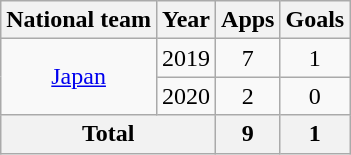<table class="wikitable" style="text-align:center">
<tr>
<th>National team</th>
<th>Year</th>
<th>Apps</th>
<th>Goals</th>
</tr>
<tr>
<td rowspan="2"><a href='#'>Japan</a></td>
<td>2019</td>
<td>7</td>
<td>1</td>
</tr>
<tr>
<td>2020</td>
<td>2</td>
<td>0</td>
</tr>
<tr>
<th colspan="2">Total</th>
<th>9</th>
<th>1</th>
</tr>
</table>
